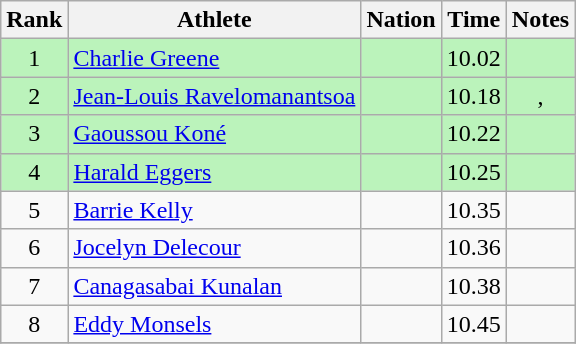<table class="wikitable sortable" style="text-align:center">
<tr>
<th>Rank</th>
<th>Athlete</th>
<th>Nation</th>
<th>Time</th>
<th>Notes</th>
</tr>
<tr bgcolor=bbf3bb>
<td>1</td>
<td align=left><a href='#'>Charlie Greene</a></td>
<td align=left></td>
<td>10.02</td>
<td></td>
</tr>
<tr bgcolor=bbf3bb>
<td>2</td>
<td align=left><a href='#'>Jean-Louis Ravelomanantsoa</a></td>
<td align=left></td>
<td>10.18</td>
<td>, </td>
</tr>
<tr bgcolor=bbf3bb>
<td>3</td>
<td align=left><a href='#'>Gaoussou Koné</a></td>
<td align=left></td>
<td>10.22</td>
<td></td>
</tr>
<tr bgcolor=bbf3bb>
<td>4</td>
<td align=left><a href='#'>Harald Eggers</a></td>
<td align=left></td>
<td>10.25</td>
<td></td>
</tr>
<tr>
<td>5</td>
<td align=left><a href='#'>Barrie Kelly</a></td>
<td align=left></td>
<td>10.35</td>
<td></td>
</tr>
<tr>
<td>6</td>
<td align=left><a href='#'>Jocelyn Delecour</a></td>
<td align=left></td>
<td>10.36</td>
<td></td>
</tr>
<tr>
<td>7</td>
<td align=left><a href='#'>Canagasabai Kunalan</a></td>
<td align=left></td>
<td>10.38</td>
<td></td>
</tr>
<tr>
<td>8</td>
<td align=left><a href='#'>Eddy Monsels</a></td>
<td align=left></td>
<td>10.45</td>
<td></td>
</tr>
<tr>
</tr>
</table>
